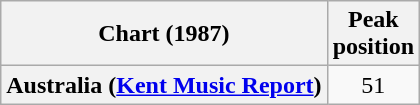<table class="wikitable sortable plainrowheaders">
<tr>
<th>Chart (1987)</th>
<th>Peak<br>position</th>
</tr>
<tr>
<th scope="row">Australia (<a href='#'>Kent Music Report</a>)</th>
<td style="text-align:center;">51</td>
</tr>
</table>
